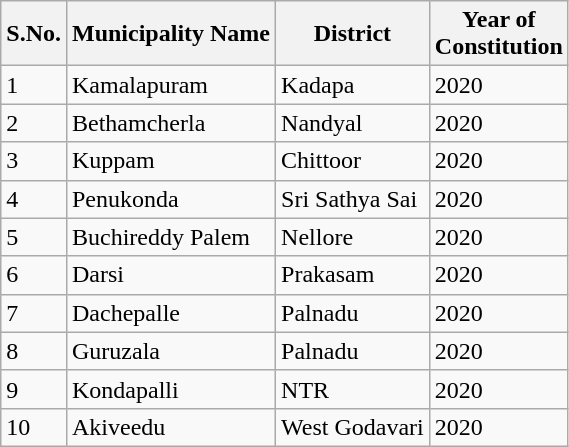<table class="wikitable">
<tr>
<th>S.No.</th>
<th>Municipality Name</th>
<th>District</th>
<th>Year of<br>Constitution</th>
</tr>
<tr>
<td>1</td>
<td>Kamalapuram</td>
<td>Kadapa</td>
<td>2020</td>
</tr>
<tr>
<td>2</td>
<td>Bethamcherla</td>
<td>Nandyal</td>
<td>2020</td>
</tr>
<tr>
<td>3</td>
<td>Kuppam</td>
<td>Chittoor</td>
<td>2020</td>
</tr>
<tr>
<td>4</td>
<td>Penukonda</td>
<td>Sri Sathya Sai</td>
<td>2020</td>
</tr>
<tr>
<td>5</td>
<td>Buchireddy Palem</td>
<td>Nellore</td>
<td>2020</td>
</tr>
<tr>
<td>6</td>
<td>Darsi</td>
<td>Prakasam</td>
<td>2020</td>
</tr>
<tr>
<td>7</td>
<td>Dachepalle</td>
<td>Palnadu</td>
<td>2020</td>
</tr>
<tr>
<td>8</td>
<td>Guruzala</td>
<td>Palnadu</td>
<td>2020</td>
</tr>
<tr>
<td>9</td>
<td>Kondapalli</td>
<td>NTR</td>
<td>2020</td>
</tr>
<tr>
<td>10</td>
<td>Akiveedu</td>
<td>West Godavari</td>
<td>2020</td>
</tr>
</table>
